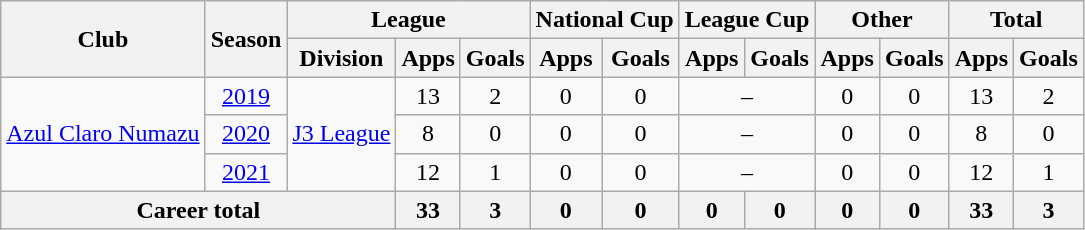<table class="wikitable" style="text-align: center">
<tr>
<th rowspan="2">Club</th>
<th rowspan="2">Season</th>
<th colspan="3">League</th>
<th colspan="2">National Cup</th>
<th colspan="2">League Cup</th>
<th colspan="2">Other</th>
<th colspan="2">Total</th>
</tr>
<tr>
<th>Division</th>
<th>Apps</th>
<th>Goals</th>
<th>Apps</th>
<th>Goals</th>
<th>Apps</th>
<th>Goals</th>
<th>Apps</th>
<th>Goals</th>
<th>Apps</th>
<th>Goals</th>
</tr>
<tr>
<td rowspan="3"><a href='#'>Azul Claro Numazu</a></td>
<td><a href='#'>2019</a></td>
<td rowspan="3"><a href='#'>J3 League</a></td>
<td>13</td>
<td>2</td>
<td>0</td>
<td>0</td>
<td colspan="2">–</td>
<td>0</td>
<td>0</td>
<td>13</td>
<td>2</td>
</tr>
<tr>
<td><a href='#'>2020</a></td>
<td>8</td>
<td>0</td>
<td>0</td>
<td>0</td>
<td colspan="2">–</td>
<td>0</td>
<td>0</td>
<td>8</td>
<td>0</td>
</tr>
<tr>
<td><a href='#'>2021</a></td>
<td>12</td>
<td>1</td>
<td>0</td>
<td>0</td>
<td colspan="2">–</td>
<td>0</td>
<td>0</td>
<td>12</td>
<td>1</td>
</tr>
<tr>
<th colspan=3>Career total</th>
<th>33</th>
<th>3</th>
<th>0</th>
<th>0</th>
<th>0</th>
<th>0</th>
<th>0</th>
<th>0</th>
<th>33</th>
<th>3</th>
</tr>
</table>
